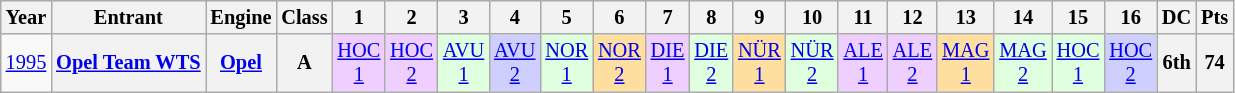<table class="wikitable" style="text-align:center; font-size:85%">
<tr>
<th>Year</th>
<th>Entrant</th>
<th>Engine</th>
<th>Class</th>
<th>1</th>
<th>2</th>
<th>3</th>
<th>4</th>
<th>5</th>
<th>6</th>
<th>7</th>
<th>8</th>
<th>9</th>
<th>10</th>
<th>11</th>
<th>12</th>
<th>13</th>
<th>14</th>
<th>15</th>
<th>16</th>
<th>DC</th>
<th>Pts</th>
</tr>
<tr>
<td><a href='#'>1995</a></td>
<th nowrap><a href='#'>Opel Team WTS</a></th>
<th nowrap><a href='#'>Opel</a></th>
<th>A</th>
<td style="background:#EFCFFF;"><a href='#'>HOC<br>1</a><br></td>
<td style="background:#EFCFFF;"><a href='#'>HOC<br>2</a><br></td>
<td style="background:#DFFFDF;"><a href='#'>AVU<br>1</a><br></td>
<td style="background:#CFCFFF;"><a href='#'>AVU<br>2</a><br></td>
<td style="background:#DFFFDF;"><a href='#'>NOR<br>1</a><br></td>
<td style="background:#FFDF9F;"><a href='#'>NOR<br>2</a><br></td>
<td style="background:#EFCFFF;"><a href='#'>DIE<br>1</a><br></td>
<td style="background:#DFFFDF;"><a href='#'>DIE<br>2</a><br></td>
<td style="background:#FFDF9F;"><a href='#'>NÜR<br>1</a><br></td>
<td style="background:#DFFFDF;"><a href='#'>NÜR<br>2</a><br></td>
<td style="background:#EFCFFF;"><a href='#'>ALE<br>1</a><br></td>
<td style="background:#EFCFFF;"><a href='#'>ALE<br>2</a><br></td>
<td style="background:#FFDF9F;"><a href='#'>MAG<br>1</a><br></td>
<td style="background:#DFFFDF;"><a href='#'>MAG<br>2</a><br></td>
<td style="background:#DFFFDF;"><a href='#'>HOC<br>1</a><br></td>
<td style="background:#CFCFFF;"><a href='#'>HOC<br>2</a><br></td>
<th>6th</th>
<th>74</th>
</tr>
</table>
